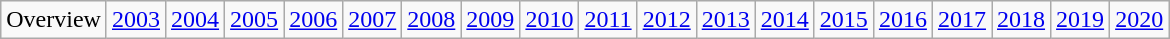<table class="wikitable">
<tr>
<td>Overview</td>
<td><a href='#'>2003</a></td>
<td><a href='#'>2004</a></td>
<td><a href='#'>2005</a></td>
<td><a href='#'>2006</a></td>
<td><a href='#'>2007</a></td>
<td><a href='#'>2008</a></td>
<td><a href='#'>2009</a></td>
<td><a href='#'>2010</a></td>
<td><a href='#'>2011</a></td>
<td><a href='#'>2012</a></td>
<td><a href='#'>2013</a></td>
<td><a href='#'>2014</a></td>
<td><a href='#'>2015</a></td>
<td><a href='#'>2016</a></td>
<td><a href='#'>2017</a></td>
<td><a href='#'>2018</a></td>
<td><a href='#'>2019</a></td>
<td><a href='#'>2020</a></td>
</tr>
</table>
